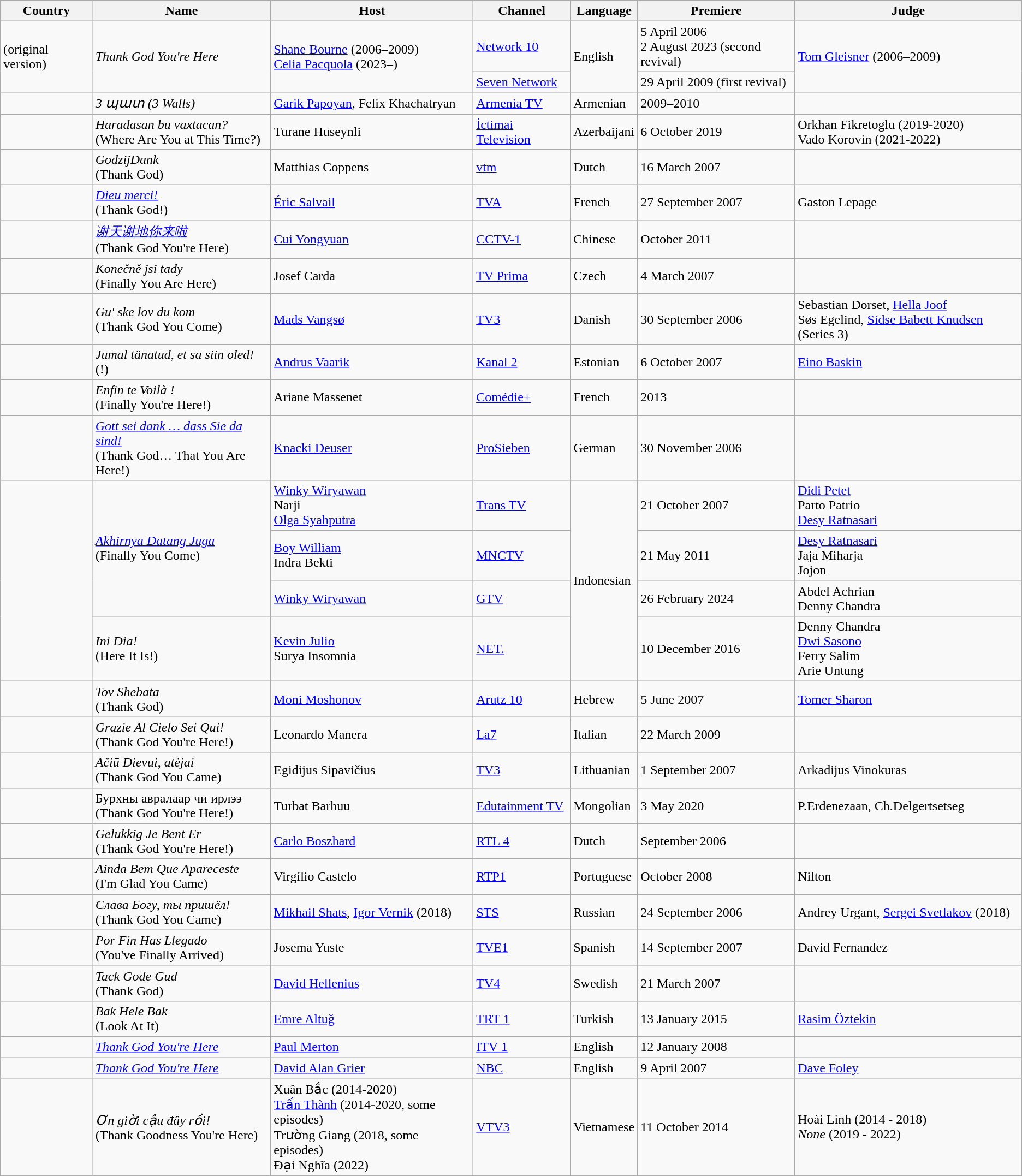<table class="wikitable sticky-header">
<tr>
<th>Country</th>
<th>Name</th>
<th>Host</th>
<th>Channel</th>
<th>Language</th>
<th>Premiere</th>
<th>Judge</th>
</tr>
<tr>
<td rowspan="2"> (original version)</td>
<td rowspan="2"><em>Thank God You're Here</em></td>
<td rowspan="2"><a href='#'>Shane Bourne</a> (2006–2009)<br><a href='#'>Celia Pacquola</a> (2023–)</td>
<td><a href='#'>Network 10</a></td>
<td rowspan="2">English</td>
<td>5 April 2006<br>2 August 2023 (second revival)</td>
<td rowspan="2"><a href='#'>Tom Gleisner</a> (2006–2009)</td>
</tr>
<tr>
<td><a href='#'>Seven Network</a></td>
<td>29 April 2009 (first revival)</td>
</tr>
<tr>
<td></td>
<td><em>3 պատ (3 Walls)</em></td>
<td><a href='#'>Garik Papoyan</a>, Felix Khachatryan</td>
<td><a href='#'>Armenia TV</a></td>
<td>Armenian</td>
<td>2009–2010</td>
<td></td>
</tr>
<tr>
<td></td>
<td><em>Haradasan bu vaxtacan?</em><br>(Where Are You at This Time?)</td>
<td>Turane Huseynli</td>
<td><a href='#'>İctimai Television</a></td>
<td>Azerbaijani</td>
<td>6 October 2019</td>
<td>Orkhan Fikretoglu (2019-2020) <br> Vado Korovin (2021-2022)</td>
</tr>
<tr>
<td></td>
<td><em>GodzijDank</em><br>(Thank God)</td>
<td>Matthias Coppens</td>
<td><a href='#'>vtm</a></td>
<td>Dutch</td>
<td>16 March 2007</td>
<td></td>
</tr>
<tr>
<td> <br> </td>
<td><em><a href='#'>Dieu merci!</a></em><br>(Thank God!)</td>
<td><a href='#'>Éric Salvail</a></td>
<td><a href='#'>TVA</a></td>
<td>French</td>
<td>27 September 2007</td>
<td>Gaston Lepage</td>
</tr>
<tr>
<td></td>
<td><em><a href='#'>谢天谢地你来啦</a></em><br>(Thank God You're Here)</td>
<td><a href='#'>Cui Yongyuan</a></td>
<td><a href='#'>CCTV-1</a></td>
<td>Chinese</td>
<td>October 2011</td>
<td></td>
</tr>
<tr>
<td></td>
<td><em>Konečně jsi tady</em><br>(Finally You Are Here)</td>
<td>Josef Carda</td>
<td><a href='#'>TV Prima</a></td>
<td>Czech</td>
<td>4 March 2007</td>
<td></td>
</tr>
<tr>
<td></td>
<td><em>Gu' ske lov du kom</em><br>(Thank God You Come)</td>
<td><a href='#'>Mads Vangsø</a></td>
<td><a href='#'>TV3</a></td>
<td>Danish</td>
<td>30 September 2006</td>
<td>Sebastian Dorset, <a href='#'>Hella Joof</a><br>Søs Egelind, <a href='#'>Sidse Babett Knudsen</a> (Series 3)</td>
</tr>
<tr>
<td></td>
<td><em>Jumal tänatud, et sa siin oled!</em><br>(!)</td>
<td><a href='#'>Andrus Vaarik</a></td>
<td><a href='#'>Kanal 2</a></td>
<td>Estonian</td>
<td>6 October 2007</td>
<td><a href='#'>Eino Baskin</a></td>
</tr>
<tr>
<td></td>
<td><em>Enfin te Voilà !</em><br>(Finally You're Here!)</td>
<td>Ariane Massenet</td>
<td><a href='#'>Comédie+</a></td>
<td>French</td>
<td>2013</td>
<td></td>
</tr>
<tr>
<td></td>
<td><em><a href='#'>Gott sei dank … dass Sie da sind!</a></em><br>(Thank God… That You Are Here!)</td>
<td><a href='#'>Knacki Deuser</a></td>
<td><a href='#'>ProSieben</a></td>
<td>German</td>
<td>30 November 2006</td>
<td></td>
</tr>
<tr>
<td rowspan="4"></td>
<td rowspan="3"><em><a href='#'>Akhirnya Datang Juga</a></em><br>(Finally You Come)</td>
<td><a href='#'>Winky Wiryawan</a><br>Narji<br><a href='#'>Olga Syahputra</a></td>
<td><a href='#'>Trans TV</a></td>
<td rowspan="4">Indonesian</td>
<td>21 October 2007</td>
<td><a href='#'>Didi Petet</a><br>Parto Patrio<br><a href='#'>Desy Ratnasari</a></td>
</tr>
<tr>
<td><a href='#'>Boy William</a><br>Indra Bekti</td>
<td><a href='#'>MNCTV</a></td>
<td>21 May 2011</td>
<td><a href='#'>Desy Ratnasari</a><br>Jaja Miharja<br>Jojon</td>
</tr>
<tr>
<td><a href='#'>Winky Wiryawan</a></td>
<td><a href='#'>GTV</a></td>
<td>26 February 2024</td>
<td>Abdel Achrian<br>Denny Chandra</td>
</tr>
<tr>
<td><em>Ini Dia!</em><br>(Here It Is!)</td>
<td><a href='#'>Kevin Julio</a><br>Surya Insomnia</td>
<td><a href='#'>NET.</a></td>
<td>10 December 2016</td>
<td>Denny Chandra<br><a href='#'>Dwi Sasono</a><br>Ferry Salim<br>Arie Untung</td>
</tr>
<tr>
<td></td>
<td><em>Tov Shebata</em><br>(Thank God)</td>
<td><a href='#'>Moni Moshonov</a></td>
<td><a href='#'>Arutz 10</a></td>
<td>Hebrew</td>
<td>5 June 2007</td>
<td><a href='#'>Tomer Sharon</a></td>
</tr>
<tr>
<td></td>
<td><em>Grazie Al Cielo Sei Qui!</em><br>(Thank God You're Here!)</td>
<td>Leonardo Manera</td>
<td><a href='#'>La7</a></td>
<td>Italian</td>
<td>22 March 2009</td>
<td></td>
</tr>
<tr>
<td></td>
<td><em>Ačiū Dievui, atėjai</em><br>(Thank God You Came)</td>
<td>Egidijus Sipavičius</td>
<td><a href='#'>TV3</a></td>
<td>Lithuanian</td>
<td>1 September 2007</td>
<td>Arkadijus Vinokuras</td>
</tr>
<tr>
<td></td>
<td>Бурхны авралаар чи ирлээ<br>(Thank God You're Here!)</td>
<td>Turbat Barhuu</td>
<td><a href='#'>Edutainment TV</a></td>
<td>Mongolian</td>
<td>3 May 2020</td>
<td>P.Erdenezaan, Ch.Delgertsetseg</td>
</tr>
<tr>
<td></td>
<td><em>Gelukkig Je Bent Er</em><br>(Thank God You're Here!)</td>
<td><a href='#'>Carlo Boszhard</a></td>
<td><a href='#'>RTL 4</a></td>
<td>Dutch</td>
<td>September 2006</td>
<td></td>
</tr>
<tr>
<td></td>
<td><em>Ainda Bem Que Apareceste</em><br>(I'm Glad You Came)</td>
<td>Virgílio Castelo</td>
<td><a href='#'>RTP1</a></td>
<td>Portuguese</td>
<td>October 2008</td>
<td>Nilton</td>
</tr>
<tr>
<td></td>
<td><em>Слава Богу, ты пришёл!</em><br>(Thank God You Came)</td>
<td><a href='#'>Mikhail Shats</a>, <a href='#'>Igor Vernik</a> (2018)</td>
<td><a href='#'>STS</a></td>
<td>Russian</td>
<td>24 September 2006</td>
<td>Andrey Urgant, <a href='#'>Sergei Svetlakov</a> (2018)</td>
</tr>
<tr>
<td></td>
<td><em>Por Fin Has Llegado</em><br>(You've Finally Arrived)</td>
<td>Josema Yuste</td>
<td><a href='#'>TVE1</a></td>
<td>Spanish</td>
<td>14 September 2007</td>
<td>David Fernandez</td>
</tr>
<tr>
<td></td>
<td><em>Tack Gode Gud</em><br>(Thank God)</td>
<td><a href='#'>David Hellenius</a></td>
<td><a href='#'>TV4</a></td>
<td>Swedish</td>
<td>21 March 2007</td>
<td></td>
</tr>
<tr>
<td></td>
<td><em>Bak Hele Bak</em><br>(Look At It)</td>
<td><a href='#'>Emre Altuğ</a></td>
<td><a href='#'>TRT 1</a></td>
<td>Turkish</td>
<td>13 January 2015</td>
<td><a href='#'>Rasim Öztekin</a></td>
</tr>
<tr>
<td></td>
<td><em><a href='#'>Thank God You're Here</a></em></td>
<td><a href='#'>Paul Merton</a></td>
<td><a href='#'>ITV 1</a></td>
<td>English</td>
<td>12 January 2008</td>
<td></td>
</tr>
<tr>
<td></td>
<td><em><a href='#'>Thank God You're Here</a></em></td>
<td><a href='#'>David Alan Grier</a></td>
<td><a href='#'>NBC</a></td>
<td>English</td>
<td>9 April 2007</td>
<td><a href='#'>Dave Foley</a></td>
</tr>
<tr>
<td></td>
<td><em>Ơn giời cậu đây rồi!</em><br>(Thank Goodness You're Here)</td>
<td>Xuân Bắc (2014-2020)<br><a href='#'>Trấn Thành</a> (2014-2020, some episodes)<br>Trường Giang (2018, some episodes)<br>Đại Nghĩa (2022)</td>
<td><a href='#'>VTV3</a></td>
<td>Vietnamese</td>
<td>11 October 2014</td>
<td>Hoài Linh (2014 - 2018) <br><em>None</em> (2019 - 2022)</td>
</tr>
</table>
